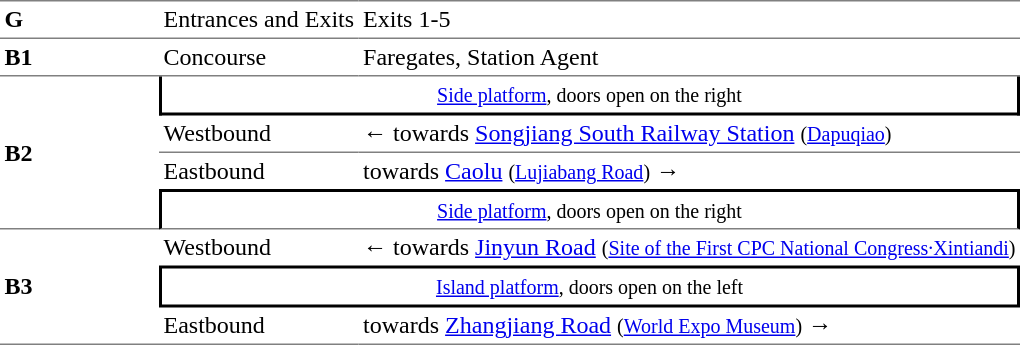<table cellspacing=0 cellpadding=3>
<tr>
<td style="border-top:solid 1px gray;border-bottom:solid 1px gray;" width=100><strong>G</strong></td>
<td style="border-top:solid 1px gray;border-bottom:solid 1px gray;">Entrances and Exits</td>
<td style="border-top:solid 1px gray;border-bottom:solid 1px gray;">Exits 1-5</td>
</tr>
<tr>
<td style="border-bottom:solid 1px gray;"><strong>B1</strong></td>
<td style="border-bottom:solid 1px gray;">Concourse</td>
<td style="border-bottom:solid 1px gray;">Faregates, Station Agent</td>
</tr>
<tr>
<td style="border-bottom:solid 1px gray;" rowspan=4><strong>B2</strong></td>
<td style="border-right:solid 2px black;border-left:solid 2px black;border-bottom:solid 2px black;text-align:center;" colspan=2><small><a href='#'>Side platform</a>, doors open on the right</small></td>
</tr>
<tr>
<td style="border-bottom:solid 1px gray;">Westbound</td>
<td style="border-bottom:solid 1px gray;">←  towards <a href='#'>Songjiang South Railway Station</a> <small>(<a href='#'>Dapuqiao</a>)</small></td>
</tr>
<tr>
<td>Eastbound</td>
<td>  towards <a href='#'>Caolu</a> <small>(<a href='#'>Lujiabang Road</a>)</small> →</td>
</tr>
<tr>
<td style="border-right:solid 2px black;border-left:solid 2px black;border-top:solid 2px black;border-bottom:solid 1px gray;text-align:center;" colspan=2><small><a href='#'>Side platform</a>, doors open on the right</small></td>
</tr>
<tr>
<td style="border-bottom:solid 1px gray;" rowspan=3><strong>B3</strong></td>
<td>Westbound</td>
<td>←  towards <a href='#'>Jinyun Road</a> <small>(<a href='#'>Site of the First CPC National Congress·Xintiandi</a>)</small></td>
</tr>
<tr>
<td style="border-right:solid 2px black;border-left:solid 2px black;border-top:solid 2px black;border-bottom:solid 2px black;text-align:center;" colspan=2><small><a href='#'>Island platform</a>, doors open on the left</small></td>
</tr>
<tr>
<td style="border-bottom:solid 1px gray;">Eastbound</td>
<td style="border-bottom:solid 1px gray;">  towards <a href='#'>Zhangjiang Road</a> <small>(<a href='#'>World Expo Museum</a>)</small> →</td>
</tr>
</table>
